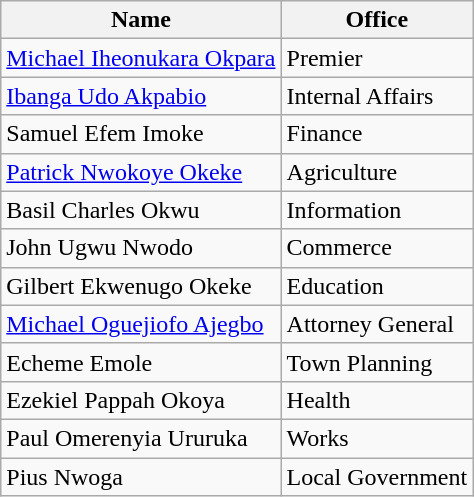<table class="wikitable">
<tr>
<th>Name</th>
<th>Office</th>
</tr>
<tr>
<td><a href='#'>Michael Iheonukara Okpara</a></td>
<td>Premier</td>
</tr>
<tr>
<td><a href='#'>Ibanga Udo Akpabio</a></td>
<td>Internal Affairs</td>
</tr>
<tr>
<td>Samuel Efem Imoke</td>
<td>Finance</td>
</tr>
<tr>
<td><a href='#'>Patrick Nwokoye Okeke</a></td>
<td>Agriculture</td>
</tr>
<tr>
<td>Basil Charles Okwu</td>
<td>Information</td>
</tr>
<tr>
<td>John Ugwu Nwodo</td>
<td>Commerce</td>
</tr>
<tr>
<td>Gilbert Ekwenugo Okeke</td>
<td>Education</td>
</tr>
<tr>
<td><a href='#'>Michael Oguejiofo Ajegbo</a></td>
<td>Attorney General</td>
</tr>
<tr>
<td>Echeme Emole</td>
<td>Town Planning</td>
</tr>
<tr>
<td>Ezekiel Pappah Okoya</td>
<td>Health</td>
</tr>
<tr>
<td>Paul Omerenyia Ururuka</td>
<td>Works</td>
</tr>
<tr>
<td>Pius Nwoga</td>
<td>Local Government</td>
</tr>
</table>
